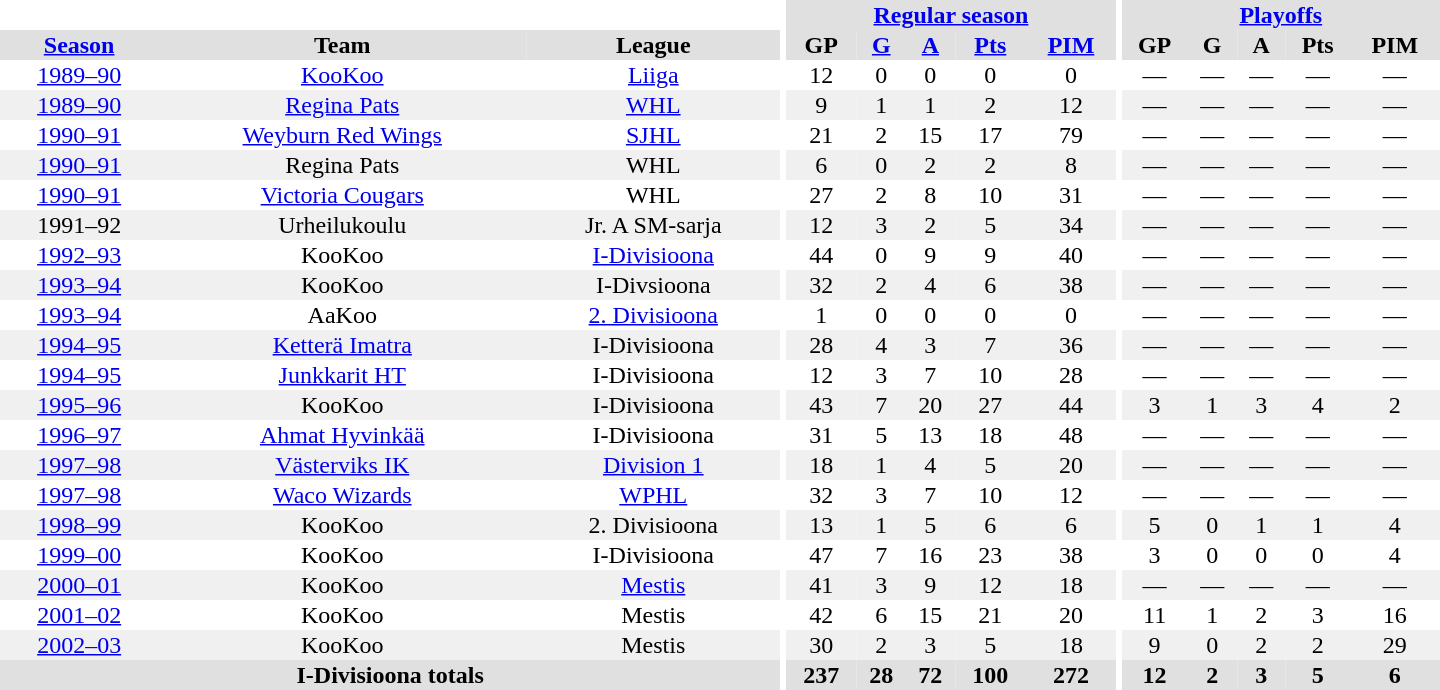<table border="0" cellpadding="1" cellspacing="0" style="text-align:center; width:60em">
<tr bgcolor="#e0e0e0">
<th colspan="3" bgcolor="#ffffff"></th>
<th rowspan="99" bgcolor="#ffffff"></th>
<th colspan="5"><a href='#'>Regular season</a></th>
<th rowspan="99" bgcolor="#ffffff"></th>
<th colspan="5"><a href='#'>Playoffs</a></th>
</tr>
<tr bgcolor="#e0e0e0">
<th><a href='#'>Season</a></th>
<th>Team</th>
<th>League</th>
<th>GP</th>
<th><a href='#'>G</a></th>
<th><a href='#'>A</a></th>
<th><a href='#'>Pts</a></th>
<th><a href='#'>PIM</a></th>
<th>GP</th>
<th>G</th>
<th>A</th>
<th>Pts</th>
<th>PIM</th>
</tr>
<tr>
<td><a href='#'>1989–90</a></td>
<td><a href='#'>KooKoo</a></td>
<td><a href='#'>Liiga</a></td>
<td>12</td>
<td>0</td>
<td>0</td>
<td>0</td>
<td>0</td>
<td>—</td>
<td>—</td>
<td>—</td>
<td>—</td>
<td>—</td>
</tr>
<tr bgcolor="#f0f0f0">
<td><a href='#'>1989–90</a></td>
<td><a href='#'>Regina Pats</a></td>
<td><a href='#'>WHL</a></td>
<td>9</td>
<td>1</td>
<td>1</td>
<td>2</td>
<td>12</td>
<td>—</td>
<td>—</td>
<td>—</td>
<td>—</td>
<td>—</td>
</tr>
<tr>
<td><a href='#'>1990–91</a></td>
<td><a href='#'>Weyburn Red Wings</a></td>
<td><a href='#'>SJHL</a></td>
<td>21</td>
<td>2</td>
<td>15</td>
<td>17</td>
<td>79</td>
<td>—</td>
<td>—</td>
<td>—</td>
<td>—</td>
<td>—</td>
</tr>
<tr bgcolor="#f0f0f0">
<td><a href='#'>1990–91</a></td>
<td>Regina Pats</td>
<td>WHL</td>
<td>6</td>
<td>0</td>
<td>2</td>
<td>2</td>
<td>8</td>
<td>—</td>
<td>—</td>
<td>—</td>
<td>—</td>
<td>—</td>
</tr>
<tr>
<td><a href='#'>1990–91</a></td>
<td><a href='#'>Victoria Cougars</a></td>
<td>WHL</td>
<td>27</td>
<td>2</td>
<td>8</td>
<td>10</td>
<td>31</td>
<td>—</td>
<td>—</td>
<td>—</td>
<td>—</td>
<td>—</td>
</tr>
<tr bgcolor="#f0f0f0">
<td>1991–92</td>
<td>Urheilukoulu</td>
<td>Jr. A SM-sarja</td>
<td>12</td>
<td>3</td>
<td>2</td>
<td>5</td>
<td>34</td>
<td>—</td>
<td>—</td>
<td>—</td>
<td>—</td>
<td>—</td>
</tr>
<tr>
<td><a href='#'>1992–93</a></td>
<td>KooKoo</td>
<td><a href='#'>I-Divisioona</a></td>
<td>44</td>
<td>0</td>
<td>9</td>
<td>9</td>
<td>40</td>
<td>—</td>
<td>—</td>
<td>—</td>
<td>—</td>
<td>—</td>
</tr>
<tr bgcolor="#f0f0f0">
<td><a href='#'>1993–94</a></td>
<td>KooKoo</td>
<td>I-Divsioona</td>
<td>32</td>
<td>2</td>
<td>4</td>
<td>6</td>
<td>38</td>
<td>—</td>
<td>—</td>
<td>—</td>
<td>—</td>
<td>—</td>
</tr>
<tr>
<td><a href='#'>1993–94</a></td>
<td>AaKoo</td>
<td><a href='#'>2. Divisioona</a></td>
<td>1</td>
<td>0</td>
<td>0</td>
<td>0</td>
<td>0</td>
<td>—</td>
<td>—</td>
<td>—</td>
<td>—</td>
<td>—</td>
</tr>
<tr bgcolor="#f0f0f0">
<td><a href='#'>1994–95</a></td>
<td><a href='#'>Ketterä Imatra</a></td>
<td>I-Divisioona</td>
<td>28</td>
<td>4</td>
<td>3</td>
<td>7</td>
<td>36</td>
<td>—</td>
<td>—</td>
<td>—</td>
<td>—</td>
<td>—</td>
</tr>
<tr>
<td><a href='#'>1994–95</a></td>
<td><a href='#'>Junkkarit HT</a></td>
<td>I-Divisioona</td>
<td>12</td>
<td>3</td>
<td>7</td>
<td>10</td>
<td>28</td>
<td>—</td>
<td>—</td>
<td>—</td>
<td>—</td>
<td>—</td>
</tr>
<tr bgcolor="#f0f0f0">
<td><a href='#'>1995–96</a></td>
<td>KooKoo</td>
<td>I-Divisioona</td>
<td>43</td>
<td>7</td>
<td>20</td>
<td>27</td>
<td>44</td>
<td>3</td>
<td>1</td>
<td>3</td>
<td>4</td>
<td>2</td>
</tr>
<tr>
<td><a href='#'>1996–97</a></td>
<td><a href='#'>Ahmat Hyvinkää</a></td>
<td>I-Divisioona</td>
<td>31</td>
<td>5</td>
<td>13</td>
<td>18</td>
<td>48</td>
<td>—</td>
<td>—</td>
<td>—</td>
<td>—</td>
<td>—</td>
</tr>
<tr bgcolor="#f0f0f0">
<td><a href='#'>1997–98</a></td>
<td><a href='#'>Västerviks IK</a></td>
<td><a href='#'>Division 1</a></td>
<td>18</td>
<td>1</td>
<td>4</td>
<td>5</td>
<td>20</td>
<td>—</td>
<td>—</td>
<td>—</td>
<td>—</td>
<td>—</td>
</tr>
<tr>
<td><a href='#'>1997–98</a></td>
<td><a href='#'>Waco Wizards</a></td>
<td><a href='#'>WPHL</a></td>
<td>32</td>
<td>3</td>
<td>7</td>
<td>10</td>
<td>12</td>
<td>—</td>
<td>—</td>
<td>—</td>
<td>—</td>
<td>—</td>
</tr>
<tr bgcolor="#f0f0f0">
<td><a href='#'>1998–99</a></td>
<td>KooKoo</td>
<td>2. Divisioona</td>
<td>13</td>
<td>1</td>
<td>5</td>
<td>6</td>
<td>6</td>
<td>5</td>
<td>0</td>
<td>1</td>
<td>1</td>
<td>4</td>
</tr>
<tr>
<td><a href='#'>1999–00</a></td>
<td>KooKoo</td>
<td>I-Divisioona</td>
<td>47</td>
<td>7</td>
<td>16</td>
<td>23</td>
<td>38</td>
<td>3</td>
<td>0</td>
<td>0</td>
<td>0</td>
<td>4</td>
</tr>
<tr bgcolor="#f0f0f0">
<td><a href='#'>2000–01</a></td>
<td>KooKoo</td>
<td><a href='#'>Mestis</a></td>
<td>41</td>
<td>3</td>
<td>9</td>
<td>12</td>
<td>18</td>
<td>—</td>
<td>—</td>
<td>—</td>
<td>—</td>
<td>—</td>
</tr>
<tr>
<td><a href='#'>2001–02</a></td>
<td>KooKoo</td>
<td>Mestis</td>
<td>42</td>
<td>6</td>
<td>15</td>
<td>21</td>
<td>20</td>
<td>11</td>
<td>1</td>
<td>2</td>
<td>3</td>
<td>16</td>
</tr>
<tr bgcolor="#f0f0f0">
<td><a href='#'>2002–03</a></td>
<td>KooKoo</td>
<td>Mestis</td>
<td>30</td>
<td>2</td>
<td>3</td>
<td>5</td>
<td>18</td>
<td>9</td>
<td>0</td>
<td>2</td>
<td>2</td>
<td>29</td>
</tr>
<tr>
</tr>
<tr ALIGN="center" bgcolor="#e0e0e0">
<th colspan="3">I-Divisioona totals</th>
<th ALIGN="center">237</th>
<th ALIGN="center">28</th>
<th ALIGN="center">72</th>
<th ALIGN="center">100</th>
<th ALIGN="center">272</th>
<th ALIGN="center">12</th>
<th ALIGN="center">2</th>
<th ALIGN="center">3</th>
<th ALIGN="center">5</th>
<th ALIGN="center">6</th>
</tr>
</table>
